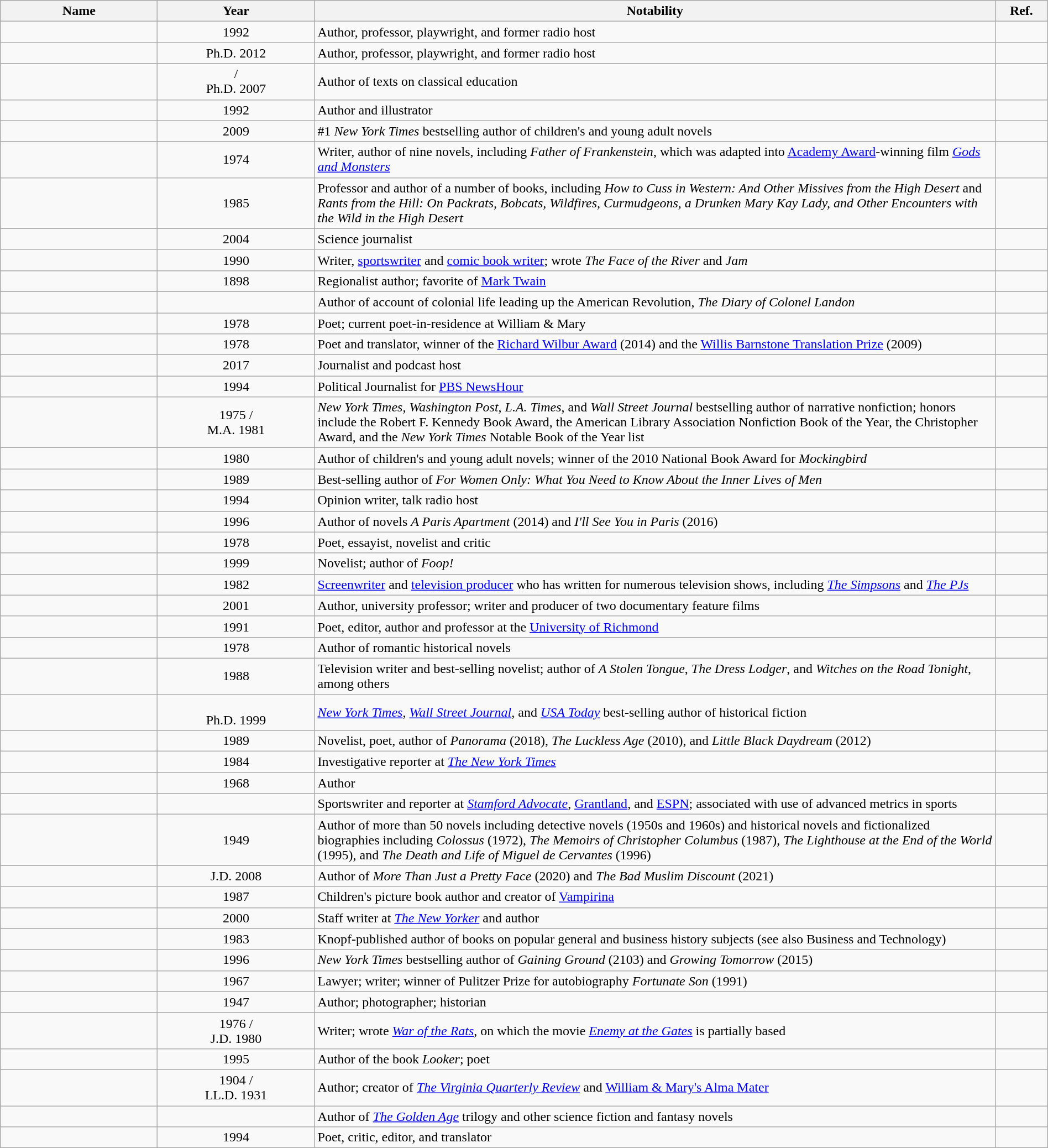<table class="wikitable sortable" style="width:100%">
<tr>
<th width="15%">Name</th>
<th width="15%">Year</th>
<th width="65%" class="unsortable">Notability</th>
<th width="5%" class="unsortable">Ref.</th>
</tr>
<tr>
<td></td>
<td align="center">1992</td>
<td>Author, professor, playwright, and former radio host</td>
<td align="center"></td>
</tr>
<tr>
<td></td>
<td align="center">Ph.D. 2012</td>
<td>Author, professor, playwright, and former radio host</td>
<td align="center"></td>
</tr>
<tr>
<td></td>
<td align="center"> /<br> Ph.D. 2007</td>
<td>Author of texts on classical education</td>
<td align="center"></td>
</tr>
<tr>
<td></td>
<td align="center">1992</td>
<td>Author and illustrator</td>
<td align="center"></td>
</tr>
<tr>
<td></td>
<td align="center">2009</td>
<td>#1 <em>New York Times</em> bestselling author of children's and young adult novels</td>
<td align="center"></td>
</tr>
<tr>
<td></td>
<td align="center">1974</td>
<td>Writer, author of nine novels, including <em>Father of Frankenstein</em>, which was adapted into <a href='#'>Academy Award</a>-winning film <em><a href='#'>Gods and Monsters</a></em></td>
<td align="center"></td>
</tr>
<tr>
<td></td>
<td align="center">1985</td>
<td>Professor and author of a number of books, including <em>How to Cuss in Western: And Other Missives from the High Desert</em> and <em>Rants from the Hill: On Packrats, Bobcats, Wildfires, Curmudgeons, a Drunken Mary Kay Lady, and Other Encounters with the Wild in the High Desert</em></td>
<td align="center"></td>
</tr>
<tr>
<td></td>
<td align="center">2004</td>
<td>Science journalist</td>
<td align="center"></td>
</tr>
<tr>
<td></td>
<td align="center">1990</td>
<td>Writer, <a href='#'>sportswriter</a> and <a href='#'>comic book writer</a>; wrote <em>The Face of the River</em> and <em>Jam</em></td>
<td align="center"></td>
</tr>
<tr>
<td></td>
<td align="center">1898</td>
<td>Regionalist author; favorite of <a href='#'>Mark Twain</a></td>
<td align="center"></td>
</tr>
<tr>
<td></td>
<td align="center"></td>
<td>Author of account of colonial life leading up the American Revolution, <em>The Diary of Colonel Landon</em></td>
<td align="center"></td>
</tr>
<tr>
<td></td>
<td align="center">1978</td>
<td>Poet; current poet-in-residence at William & Mary</td>
<td align="center"></td>
</tr>
<tr>
<td></td>
<td align="center">1978</td>
<td>Poet and translator, winner of the <a href='#'>Richard Wilbur Award</a> (2014) and the <a href='#'>Willis Barnstone Translation Prize</a> (2009)</td>
<td align="center"></td>
</tr>
<tr>
<td></td>
<td align="center">2017</td>
<td>Journalist and podcast host</td>
<td align="center"></td>
</tr>
<tr>
<td></td>
<td align="center">1994</td>
<td>Political Journalist for <a href='#'>PBS NewsHour</a></td>
<td align="center"></td>
</tr>
<tr>
<td></td>
<td align="center">1975 /<br>M.A. 1981</td>
<td><em>New York Times</em>, <em>Washington Post</em>, <em>L.A. Times</em>, and <em>Wall Street Journal</em> bestselling author of narrative nonfiction; honors include the Robert F. Kennedy Book Award, the American Library Association Nonfiction Book of the Year, the Christopher Award, and the <em>New York Times</em> Notable Book of the Year list</td>
<td align="center"></td>
</tr>
<tr>
<td></td>
<td align="center">1980</td>
<td>Author of children's and young adult novels; winner of the 2010 National Book Award for <em>Mockingbird</em></td>
<td align="center"></td>
</tr>
<tr>
<td></td>
<td align="center">1989</td>
<td>Best-selling author of <em>For Women Only: What You Need to Know About the Inner Lives of Men</em></td>
<td align="center"></td>
</tr>
<tr>
<td></td>
<td align="center">1994</td>
<td>Opinion writer, talk radio host</td>
<td align="center"></td>
</tr>
<tr>
<td></td>
<td align="center">1996</td>
<td>Author of novels <em>A Paris Apartment</em> (2014) and <em>I'll See You in Paris</em> (2016)</td>
<td align="center"></td>
</tr>
<tr>
<td></td>
<td align="center">1978</td>
<td>Poet, essayist, novelist and critic</td>
<td align="center"></td>
</tr>
<tr>
<td></td>
<td align="center">1999</td>
<td>Novelist; author of <em>Foop!</em></td>
<td align="center"></td>
</tr>
<tr>
<td></td>
<td align="center">1982</td>
<td><a href='#'>Screenwriter</a> and <a href='#'>television producer</a> who has written for numerous television shows, including <em><a href='#'>The Simpsons</a></em> and <em><a href='#'>The PJs</a></em></td>
<td align="center"></td>
</tr>
<tr>
<td></td>
<td align="center">2001</td>
<td>Author, university professor; writer and producer of two documentary feature films</td>
<td align="center"></td>
</tr>
<tr>
<td></td>
<td align="center">1991</td>
<td>Poet, editor, author and professor at the <a href='#'>University of Richmond</a></td>
<td align="center"></td>
</tr>
<tr>
<td></td>
<td align="center">1978</td>
<td>Author of romantic historical novels</td>
<td align="center"></td>
</tr>
<tr>
<td></td>
<td align="center">1988</td>
<td>Television writer and best-selling novelist; author of <em>A Stolen Tongue</em>, <em>The Dress Lodger</em>, and <em>Witches on the Road Tonight</em>, among others</td>
<td align="center"></td>
</tr>
<tr>
<td></td>
<td align="center"><br>Ph.D. 1999</td>
<td><em><a href='#'>New York Times</a></em>, <em><a href='#'>Wall Street Journal</a></em>, and <em><a href='#'>USA Today</a></em> best-selling author of historical fiction</td>
<td align="center"></td>
</tr>
<tr>
<td></td>
<td align="center">1989</td>
<td>Novelist, poet, author of <em>Panorama</em> (2018), <em>The Luckless Age</em> (2010), and <em>Little Black Daydream</em> (2012)</td>
<td align="center"></td>
</tr>
<tr>
<td></td>
<td align="center">1984</td>
<td>Investigative reporter at <em><a href='#'>The New York Times</a></em></td>
<td align="center"></td>
</tr>
<tr>
<td></td>
<td align="center">1968</td>
<td>Author</td>
<td align="center"></td>
</tr>
<tr>
<td></td>
<td align="center"></td>
<td>Sportswriter and reporter at <em><a href='#'>Stamford Advocate</a></em>, <a href='#'>Grantland</a>, and <a href='#'>ESPN</a>; associated with use of advanced metrics in sports</td>
<td align="center"></td>
</tr>
<tr>
<td></td>
<td align="center">1949</td>
<td>Author of more than 50 novels including detective novels (1950s and 1960s) and historical novels and fictionalized biographies including <em>Colossus</em> (1972), <em>The Memoirs of Christopher Columbus</em> (1987), <em>The Lighthouse at the End of the World</em> (1995), and <em>The Death and Life of Miguel de Cervantes</em> (1996)</td>
<td align="center"></td>
</tr>
<tr>
<td></td>
<td align="center">J.D. 2008</td>
<td>Author of <em>More Than Just a Pretty Face</em> (2020) and <em>The Bad Muslim Discount</em> (2021)</td>
<td align="center"></td>
</tr>
<tr>
<td></td>
<td align="center">1987</td>
<td>Children's picture book author and creator of <a href='#'>Vampirina</a></td>
<td align="center"></td>
</tr>
<tr>
<td></td>
<td align="center">2000</td>
<td>Staff writer at <em><a href='#'>The New Yorker</a></em> and author</td>
<td align="center"></td>
</tr>
<tr>
<td></td>
<td align="center">1983</td>
<td>Knopf-published author of books on popular general and business history subjects (see also Business and Technology)</td>
<td align="center"></td>
</tr>
<tr>
<td></td>
<td align="center">1996</td>
<td><em>New York Times</em> bestselling author of <em>Gaining Ground</em> (2103) and <em>Growing Tomorrow</em> (2015)</td>
<td align="center"></td>
</tr>
<tr>
<td></td>
<td align="center">1967</td>
<td>Lawyer; writer; winner of Pulitzer Prize for autobiography <em>Fortunate Son</em> (1991)</td>
<td align="center"></td>
</tr>
<tr>
<td></td>
<td align="center">1947</td>
<td>Author; photographer; historian</td>
<td align="center"></td>
</tr>
<tr>
<td></td>
<td align="center">1976 /<br>J.D. 1980</td>
<td>Writer; wrote <em><a href='#'>War of the Rats</a></em>, on which the movie <em><a href='#'>Enemy at the Gates</a></em> is partially based</td>
<td align="center"></td>
</tr>
<tr>
<td></td>
<td align="center">1995</td>
<td>Author of the book <em>Looker</em>; poet</td>
<td align="center"></td>
</tr>
<tr>
<td></td>
<td align="center">1904 /<br>LL.D. 1931</td>
<td>Author; creator of <em><a href='#'>The Virginia Quarterly Review</a></em> and <a href='#'>William & Mary's Alma Mater</a></td>
<td align="center"></td>
</tr>
<tr>
<td></td>
<td align="center"></td>
<td>Author of <em><a href='#'>The Golden Age</a></em> trilogy and other science fiction and fantasy novels</td>
<td align="center"></td>
</tr>
<tr>
<td></td>
<td align="center">1994</td>
<td>Poet, critic, editor, and translator</td>
<td align="center"></td>
</tr>
</table>
